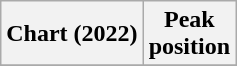<table class="wikitable plainrowheaders" style="text-align:center">
<tr>
<th scope="col">Chart (2022)</th>
<th scope="col">Peak<br>position</th>
</tr>
<tr>
</tr>
</table>
